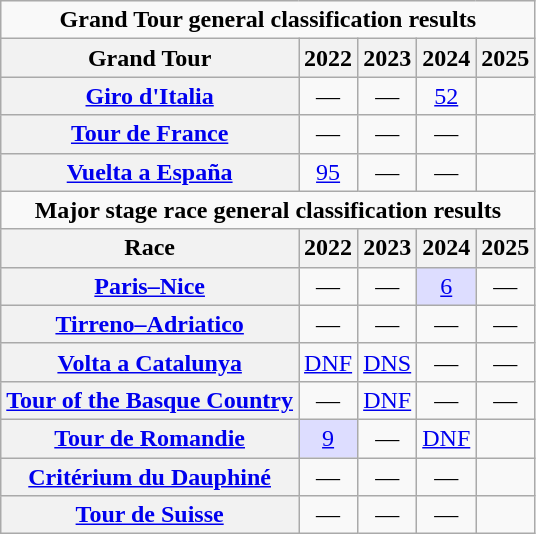<table class="wikitable plainrowheaders">
<tr>
<td colspan=9 align="center"><strong>Grand Tour general classification results</strong></td>
</tr>
<tr>
<th scope="col">Grand Tour</th>
<th scope="col">2022</th>
<th scope="col">2023</th>
<th scope="col">2024</th>
<th scope="col">2025</th>
</tr>
<tr style="text-align:center;">
<th scope="row"> <a href='#'>Giro d'Italia</a></th>
<td>—</td>
<td>—</td>
<td><a href='#'>52</a></td>
<td></td>
</tr>
<tr style="text-align:center;">
<th scope="row"> <a href='#'>Tour de France</a></th>
<td>—</td>
<td>—</td>
<td>—</td>
<td></td>
</tr>
<tr style="text-align:center;">
<th scope="row"> <a href='#'>Vuelta a España</a></th>
<td><a href='#'>95</a></td>
<td>—</td>
<td>—</td>
<td></td>
</tr>
<tr>
<td colspan=9 align="center"><strong>Major stage race general classification results</strong></td>
</tr>
<tr>
<th scope="col">Race</th>
<th scope="col">2022</th>
<th scope="col">2023</th>
<th scope="col">2024</th>
<th scope="col">2025</th>
</tr>
<tr style="text-align:center;">
<th scope="row"> <a href='#'>Paris–Nice</a></th>
<td>—</td>
<td>—</td>
<td style="background:#ddf;"><a href='#'>6</a></td>
<td>—</td>
</tr>
<tr style="text-align:center;">
<th scope="row"> <a href='#'>Tirreno–Adriatico</a></th>
<td>—</td>
<td>—</td>
<td>—</td>
<td>—</td>
</tr>
<tr style="text-align:center;">
<th scope="row"> <a href='#'>Volta a Catalunya</a></th>
<td><a href='#'>DNF</a></td>
<td><a href='#'>DNS</a></td>
<td>—</td>
<td>—</td>
</tr>
<tr style="text-align:center;">
<th scope="row"> <a href='#'>Tour of the Basque Country</a></th>
<td>—</td>
<td><a href='#'>DNF</a></td>
<td>—</td>
<td>—</td>
</tr>
<tr style="text-align:center;">
<th scope="row"> <a href='#'>Tour de Romandie</a></th>
<td style="background:#ddf;"><a href='#'>9</a></td>
<td>—</td>
<td><a href='#'>DNF</a></td>
<td></td>
</tr>
<tr style="text-align:center;">
<th scope="row"> <a href='#'>Critérium du Dauphiné</a></th>
<td>—</td>
<td>—</td>
<td>—</td>
<td></td>
</tr>
<tr style="text-align:center;">
<th scope="row"> <a href='#'>Tour de Suisse</a></th>
<td>—</td>
<td>—</td>
<td>—</td>
<td></td>
</tr>
</table>
